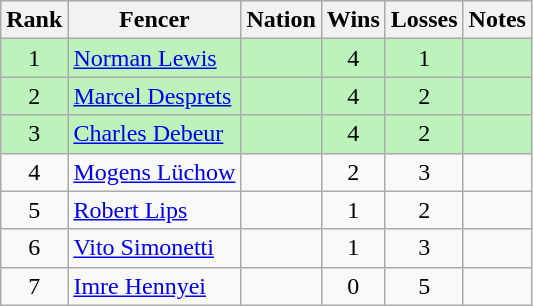<table class="wikitable sortable" style="text-align: center;">
<tr>
<th>Rank</th>
<th>Fencer</th>
<th>Nation</th>
<th>Wins</th>
<th>Losses</th>
<th>Notes</th>
</tr>
<tr style="background:#bbf3bb;">
<td>1</td>
<td align=left><a href='#'>Norman Lewis</a></td>
<td align=left></td>
<td>4</td>
<td>1</td>
<td></td>
</tr>
<tr style="background:#bbf3bb;">
<td>2</td>
<td align=left><a href='#'>Marcel Desprets</a></td>
<td align=left></td>
<td>4</td>
<td>2</td>
<td></td>
</tr>
<tr style="background:#bbf3bb;">
<td>3</td>
<td align=left><a href='#'>Charles Debeur</a></td>
<td align=left></td>
<td>4</td>
<td>2</td>
<td></td>
</tr>
<tr>
<td>4</td>
<td align=left><a href='#'>Mogens Lüchow</a></td>
<td align=left></td>
<td>2</td>
<td>3</td>
<td></td>
</tr>
<tr>
<td>5</td>
<td align=left><a href='#'>Robert Lips</a></td>
<td align=left></td>
<td>1</td>
<td>2</td>
<td></td>
</tr>
<tr>
<td>6</td>
<td align=left><a href='#'>Vito Simonetti</a></td>
<td align=left></td>
<td>1</td>
<td>3</td>
<td></td>
</tr>
<tr>
<td>7</td>
<td align=left><a href='#'>Imre Hennyei</a></td>
<td align=left></td>
<td>0</td>
<td>5</td>
<td></td>
</tr>
</table>
